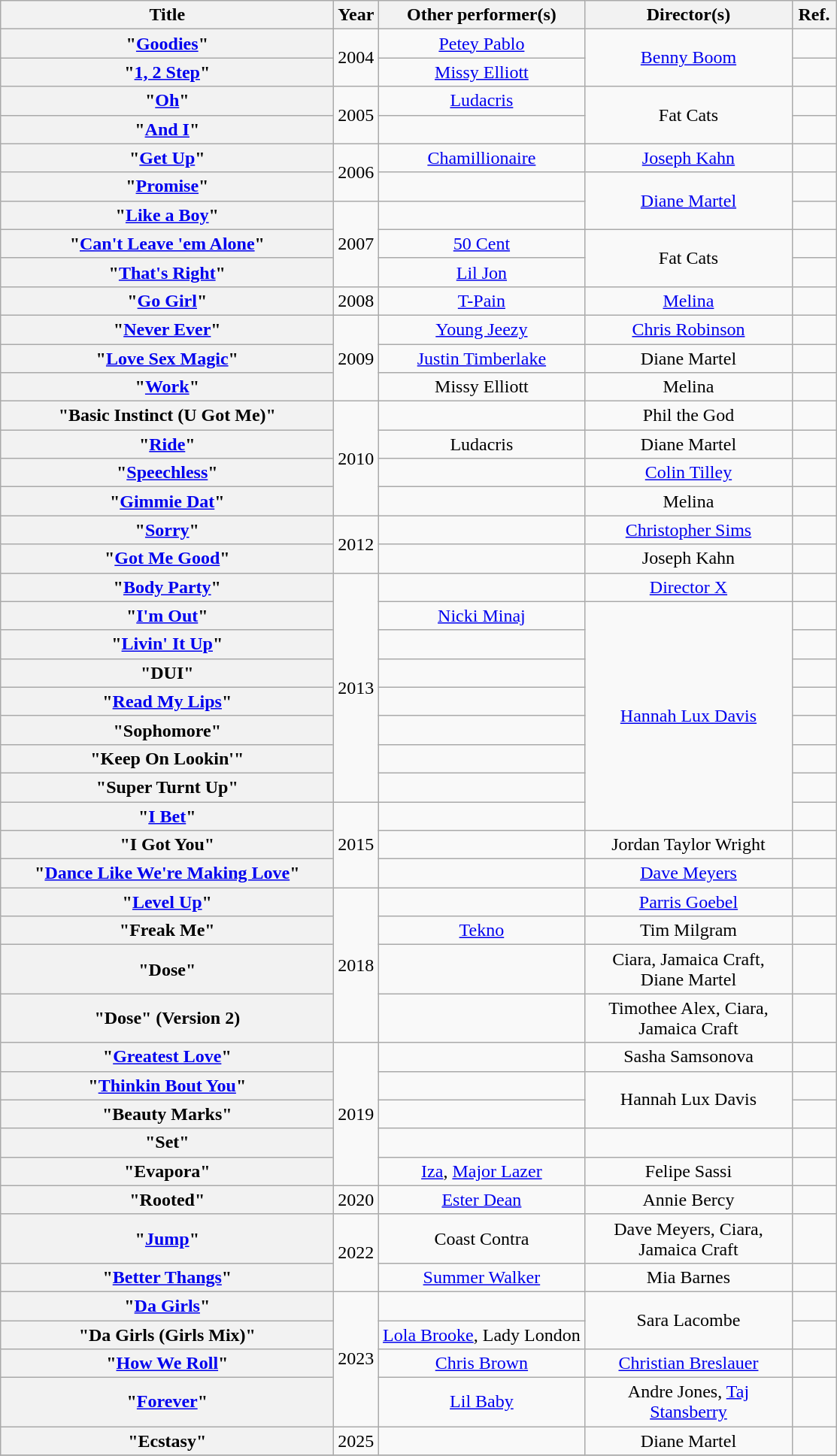<table class="wikitable plainrowheaders" style="text-align:center;">
<tr>
<th scope="col" style="width: 18em;">Title</th>
<th scope="col" style="width: 2em;">Year</th>
<th scope="col" style="width: 11em;">Other performer(s)</th>
<th scope="col" style="width: 11em;">Director(s)</th>
<th scope="col" style="width: 2em;" class="unsortable">Ref.</th>
</tr>
<tr>
<th scope="row">"<a href='#'>Goodies</a>"</th>
<td rowspan="2">2004</td>
<td><a href='#'>Petey Pablo</a></td>
<td rowspan="2"><a href='#'>Benny Boom</a></td>
<td></td>
</tr>
<tr>
<th scope="row">"<a href='#'>1, 2 Step</a>"</th>
<td><a href='#'>Missy Elliott</a></td>
<td></td>
</tr>
<tr>
<th scope="row">"<a href='#'>Oh</a>"</th>
<td rowspan="2">2005</td>
<td><a href='#'>Ludacris</a></td>
<td rowspan="2">Fat Cats</td>
<td></td>
</tr>
<tr>
<th scope="row">"<a href='#'>And I</a>"</th>
<td></td>
<td></td>
</tr>
<tr>
<th scope="row">"<a href='#'>Get Up</a>"</th>
<td rowspan="2">2006</td>
<td><a href='#'>Chamillionaire</a></td>
<td><a href='#'>Joseph Kahn</a></td>
<td></td>
</tr>
<tr>
<th scope="row">"<a href='#'>Promise</a>"</th>
<td></td>
<td rowspan="2"><a href='#'>Diane Martel</a></td>
<td></td>
</tr>
<tr>
<th scope="row">"<a href='#'>Like a Boy</a>"</th>
<td rowspan="3">2007</td>
<td></td>
<td></td>
</tr>
<tr>
<th scope="row">"<a href='#'>Can't Leave 'em Alone</a>"</th>
<td><a href='#'>50 Cent</a></td>
<td rowspan="2">Fat Cats</td>
<td></td>
</tr>
<tr>
<th scope="row">"<a href='#'>That's Right</a>"</th>
<td><a href='#'>Lil Jon</a></td>
<td></td>
</tr>
<tr>
<th scope="row">"<a href='#'>Go Girl</a>"</th>
<td>2008</td>
<td><a href='#'>T-Pain</a></td>
<td><a href='#'>Melina</a></td>
<td></td>
</tr>
<tr>
<th scope="row">"<a href='#'>Never Ever</a>"</th>
<td rowspan="3">2009</td>
<td><a href='#'>Young Jeezy</a></td>
<td><a href='#'>Chris Robinson</a></td>
<td></td>
</tr>
<tr>
<th scope="row">"<a href='#'>Love Sex Magic</a>"</th>
<td><a href='#'>Justin Timberlake</a></td>
<td>Diane Martel</td>
<td></td>
</tr>
<tr>
<th scope="row">"<a href='#'>Work</a>"</th>
<td>Missy Elliott</td>
<td>Melina</td>
<td></td>
</tr>
<tr>
<th scope="row">"Basic Instinct (U Got Me)"</th>
<td rowspan="4">2010</td>
<td></td>
<td>Phil the God</td>
<td></td>
</tr>
<tr>
<th scope="row">"<a href='#'>Ride</a>"</th>
<td>Ludacris</td>
<td>Diane Martel</td>
<td></td>
</tr>
<tr>
<th scope="row">"<a href='#'>Speechless</a>"</th>
<td></td>
<td><a href='#'>Colin Tilley</a></td>
<td></td>
</tr>
<tr>
<th scope="row">"<a href='#'>Gimmie Dat</a>"</th>
<td></td>
<td>Melina</td>
<td></td>
</tr>
<tr>
<th scope="row">"<a href='#'>Sorry</a>"</th>
<td rowspan="2">2012</td>
<td></td>
<td><a href='#'>Christopher Sims</a></td>
<td></td>
</tr>
<tr>
<th scope="row">"<a href='#'>Got Me Good</a>"</th>
<td></td>
<td>Joseph Kahn</td>
<td></td>
</tr>
<tr>
<th scope="row">"<a href='#'>Body Party</a>"</th>
<td rowspan="8">2013</td>
<td></td>
<td><a href='#'>Director X</a></td>
<td></td>
</tr>
<tr>
<th scope="row">"<a href='#'>I'm Out</a>"</th>
<td><a href='#'>Nicki Minaj</a></td>
<td rowspan="8"><a href='#'>Hannah Lux Davis</a></td>
<td></td>
</tr>
<tr>
<th scope="row">"<a href='#'>Livin' It Up</a>"</th>
<td></td>
<td></td>
</tr>
<tr>
<th scope="row">"DUI"</th>
<td></td>
<td></td>
</tr>
<tr>
<th scope="row">"<a href='#'>Read My Lips</a>"</th>
<td></td>
<td></td>
</tr>
<tr>
<th scope="row">"Sophomore"</th>
<td></td>
<td></td>
</tr>
<tr>
<th scope="row">"Keep On Lookin'"</th>
<td></td>
<td></td>
</tr>
<tr>
<th scope="row">"Super Turnt Up"</th>
<td></td>
<td></td>
</tr>
<tr>
<th scope="row">"<a href='#'>I Bet</a>"</th>
<td rowspan="3">2015</td>
<td></td>
<td></td>
</tr>
<tr>
<th scope="row">"I Got You"</th>
<td></td>
<td>Jordan Taylor Wright</td>
<td></td>
</tr>
<tr>
<th scope="row">"<a href='#'>Dance Like We're Making Love</a>"</th>
<td></td>
<td><a href='#'>Dave Meyers</a></td>
<td></td>
</tr>
<tr>
<th scope="row">"<a href='#'>Level Up</a>"</th>
<td rowspan="4">2018</td>
<td></td>
<td><a href='#'>Parris Goebel</a></td>
<td></td>
</tr>
<tr>
<th scope="row">"Freak Me"</th>
<td><a href='#'>Tekno</a></td>
<td>Tim Milgram</td>
<td></td>
</tr>
<tr>
<th scope="row">"Dose"</th>
<td></td>
<td>Ciara, Jamaica Craft, Diane Martel</td>
<td></td>
</tr>
<tr>
<th scope="row">"Dose" (Version 2)</th>
<td></td>
<td>Timothee Alex, Ciara, Jamaica Craft</td>
<td></td>
</tr>
<tr>
<th scope="row">"<a href='#'>Greatest Love</a>"</th>
<td rowspan="5">2019</td>
<td></td>
<td>Sasha Samsonova</td>
<td></td>
</tr>
<tr>
<th scope="row">"<a href='#'>Thinkin Bout You</a>"</th>
<td></td>
<td rowspan="2">Hannah Lux Davis</td>
<td></td>
</tr>
<tr>
<th scope="row">"Beauty Marks"</th>
<td></td>
<td></td>
</tr>
<tr>
<th scope="row">"Set"</th>
<td></td>
<td></td>
<td></td>
</tr>
<tr>
<th scope="row">"Evapora"</th>
<td><a href='#'>Iza</a>, <a href='#'>Major Lazer</a></td>
<td>Felipe Sassi</td>
<td></td>
</tr>
<tr>
<th scope="row">"Rooted"</th>
<td>2020</td>
<td><a href='#'>Ester Dean</a></td>
<td>Annie Bercy</td>
<td></td>
</tr>
<tr>
<th scope="row">"<a href='#'>Jump</a>"</th>
<td rowspan=2>2022</td>
<td>Coast Contra</td>
<td>Dave Meyers, Ciara, Jamaica Craft</td>
<td></td>
</tr>
<tr>
<th scope="row">"<a href='#'>Better Thangs</a>"</th>
<td><a href='#'>Summer Walker</a></td>
<td>Mia Barnes</td>
<td></td>
</tr>
<tr>
<th scope="row">"<a href='#'>Da Girls</a>"</th>
<td rowspan="4">2023</td>
<td></td>
<td rowspan="2">Sara Lacombe</td>
<td></td>
</tr>
<tr>
<th scope="row">"Da Girls (Girls Mix)"</th>
<td><a href='#'>Lola Brooke</a>, Lady London</td>
<td></td>
</tr>
<tr>
<th scope="row">"<a href='#'>How We Roll</a>"</th>
<td><a href='#'>Chris Brown</a></td>
<td><a href='#'>Christian Breslauer</a></td>
<td></td>
</tr>
<tr>
<th scope="row">"<a href='#'>Forever</a>"</th>
<td><a href='#'>Lil Baby</a></td>
<td>Andre Jones, <a href='#'>Taj Stansberry</a></td>
<td></td>
</tr>
<tr>
<th scope="row">"Ecstasy"</th>
<td>2025</td>
<td></td>
<td>Diane Martel</td>
<td></td>
</tr>
<tr>
</tr>
</table>
